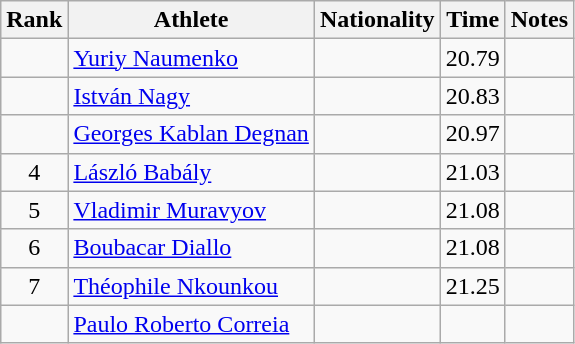<table class="wikitable sortable" style="text-align:center">
<tr>
<th>Rank</th>
<th>Athlete</th>
<th>Nationality</th>
<th>Time</th>
<th>Notes</th>
</tr>
<tr>
<td></td>
<td align=left><a href='#'>Yuriy Naumenko</a></td>
<td align=left></td>
<td>20.79</td>
<td></td>
</tr>
<tr>
<td></td>
<td align=left><a href='#'>István Nagy</a></td>
<td align=left></td>
<td>20.83</td>
<td></td>
</tr>
<tr>
<td></td>
<td align=left><a href='#'>Georges Kablan Degnan</a></td>
<td align=left></td>
<td>20.97</td>
<td></td>
</tr>
<tr>
<td>4</td>
<td align=left><a href='#'>László Babály</a></td>
<td align=left></td>
<td>21.03</td>
<td></td>
</tr>
<tr>
<td>5</td>
<td align=left><a href='#'>Vladimir Muravyov</a></td>
<td align=left></td>
<td>21.08</td>
<td></td>
</tr>
<tr>
<td>6</td>
<td align=left><a href='#'>Boubacar Diallo</a></td>
<td align=left></td>
<td>21.08</td>
<td></td>
</tr>
<tr>
<td>7</td>
<td align=left><a href='#'>Théophile Nkounkou</a></td>
<td align=left></td>
<td>21.25</td>
<td></td>
</tr>
<tr>
<td></td>
<td align=left><a href='#'>Paulo Roberto Correia</a></td>
<td align=left></td>
<td></td>
<td></td>
</tr>
</table>
